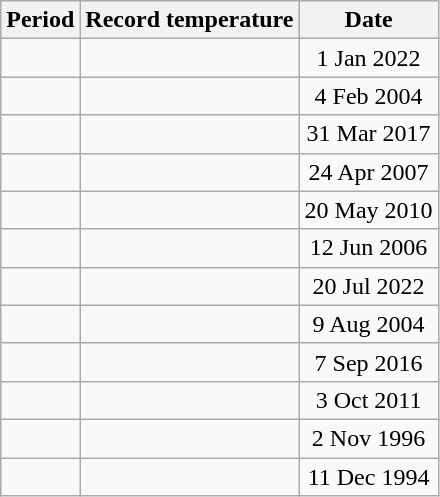<table class="wikitable mw-collapsible sortable" style="text-align:center;">
<tr>
<th>Period</th>
<th>Record temperature</th>
<th>Date</th>
</tr>
<tr>
<td></td>
<td></td>
<td>1 Jan 2022</td>
</tr>
<tr>
<td></td>
<td></td>
<td>4 Feb 2004</td>
</tr>
<tr>
<td></td>
<td></td>
<td>31 Mar 2017</td>
</tr>
<tr>
<td></td>
<td></td>
<td>24 Apr 2007</td>
</tr>
<tr>
<td></td>
<td></td>
<td>20 May 2010</td>
</tr>
<tr>
<td></td>
<td></td>
<td>12 Jun 2006</td>
</tr>
<tr>
<td></td>
<td></td>
<td>20 Jul 2022</td>
</tr>
<tr>
<td></td>
<td></td>
<td>9 Aug 2004</td>
</tr>
<tr>
<td></td>
<td></td>
<td>7 Sep 2016</td>
</tr>
<tr>
<td></td>
<td></td>
<td>3 Oct 2011</td>
</tr>
<tr>
<td></td>
<td></td>
<td>2 Nov 1996</td>
</tr>
<tr>
<td></td>
<td></td>
<td>11 Dec 1994</td>
</tr>
</table>
